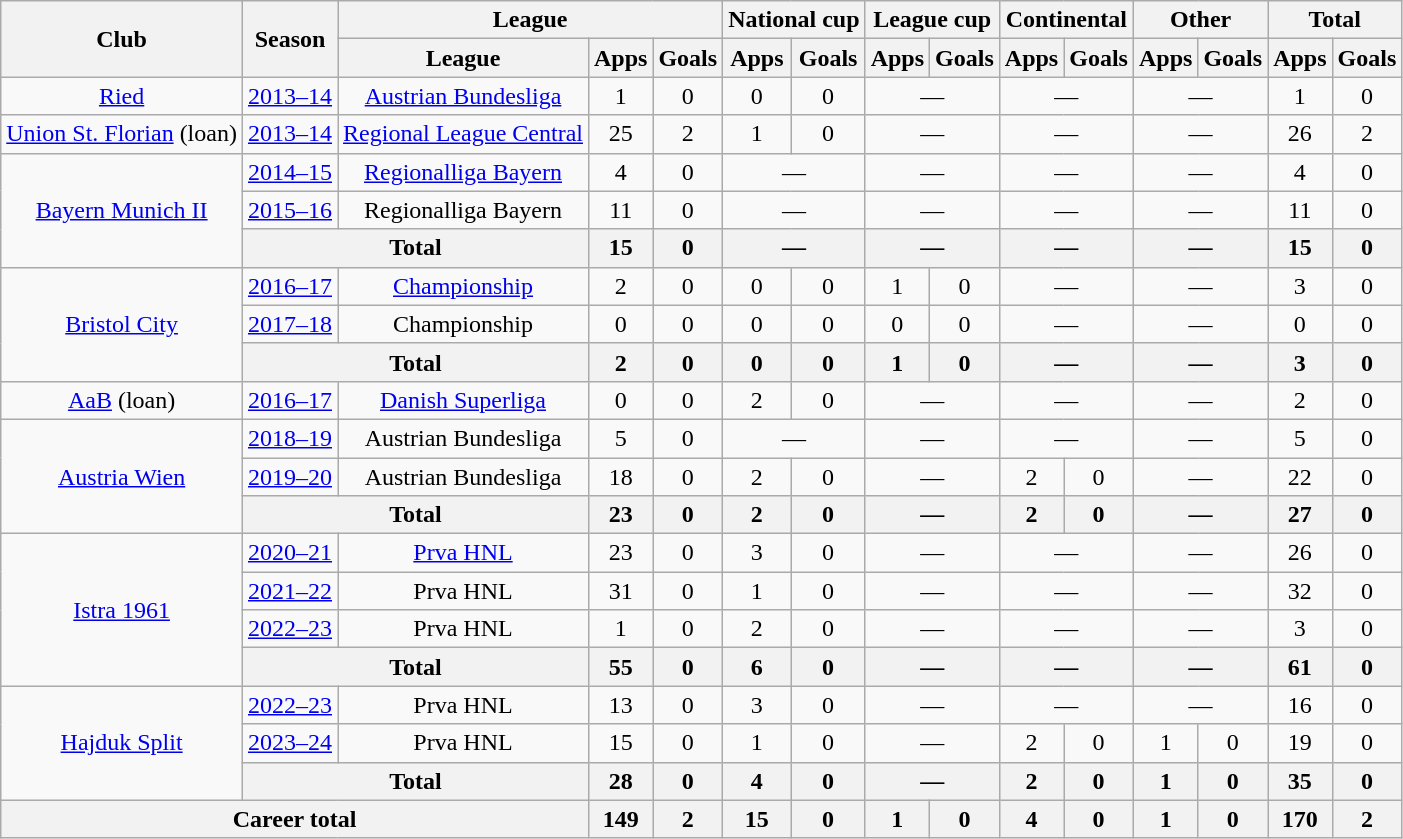<table class="wikitable" Style="text-align: center">
<tr>
<th rowspan="2">Club</th>
<th rowspan="2">Season</th>
<th colspan="3">League</th>
<th colspan="2">National cup</th>
<th colspan="2">League cup</th>
<th colspan="2">Continental</th>
<th colspan="2">Other</th>
<th colspan="2">Total</th>
</tr>
<tr>
<th>League</th>
<th>Apps</th>
<th>Goals</th>
<th>Apps</th>
<th>Goals</th>
<th>Apps</th>
<th>Goals</th>
<th>Apps</th>
<th>Goals</th>
<th>Apps</th>
<th>Goals</th>
<th>Apps</th>
<th>Goals</th>
</tr>
<tr>
<td><a href='#'>Ried</a></td>
<td><a href='#'>2013–14</a></td>
<td><a href='#'>Austrian Bundesliga</a></td>
<td>1</td>
<td>0</td>
<td>0</td>
<td>0</td>
<td colspan="2">—</td>
<td colspan="2">—</td>
<td colspan="2">—</td>
<td>1</td>
<td>0</td>
</tr>
<tr>
<td><a href='#'>Union St. Florian</a> (loan)</td>
<td><a href='#'>2013–14</a></td>
<td><a href='#'>Regional League Central</a></td>
<td>25</td>
<td>2</td>
<td>1</td>
<td>0</td>
<td colspan="2">—</td>
<td colspan="2">—</td>
<td colspan="2">—</td>
<td>26</td>
<td>2</td>
</tr>
<tr>
<td rowspan="3"><a href='#'>Bayern Munich II</a></td>
<td><a href='#'>2014–15</a></td>
<td><a href='#'>Regionalliga Bayern</a></td>
<td>4</td>
<td>0</td>
<td colspan="2">—</td>
<td colspan="2">—</td>
<td colspan="2">—</td>
<td colspan="2">—</td>
<td>4</td>
<td>0</td>
</tr>
<tr>
<td><a href='#'>2015–16</a></td>
<td>Regionalliga Bayern</td>
<td>11</td>
<td>0</td>
<td colspan="2">—</td>
<td colspan="2">—</td>
<td colspan="2">—</td>
<td colspan="2">—</td>
<td>11</td>
<td>0</td>
</tr>
<tr>
<th colspan="2">Total</th>
<th>15</th>
<th>0</th>
<th colspan="2">—</th>
<th colspan="2">—</th>
<th colspan="2">—</th>
<th colspan="2">—</th>
<th>15</th>
<th>0</th>
</tr>
<tr>
<td rowspan="3"><a href='#'>Bristol City</a></td>
<td><a href='#'>2016–17</a></td>
<td><a href='#'>Championship</a></td>
<td>2</td>
<td>0</td>
<td>0</td>
<td>0</td>
<td>1</td>
<td>0</td>
<td colspan="2">—</td>
<td colspan="2">—</td>
<td>3</td>
<td>0</td>
</tr>
<tr>
<td><a href='#'>2017–18</a></td>
<td>Championship</td>
<td>0</td>
<td>0</td>
<td>0</td>
<td>0</td>
<td>0</td>
<td>0</td>
<td colspan="2">—</td>
<td colspan="2">—</td>
<td>0</td>
<td>0</td>
</tr>
<tr>
<th colspan="2">Total</th>
<th>2</th>
<th>0</th>
<th>0</th>
<th>0</th>
<th>1</th>
<th>0</th>
<th colspan="2">—</th>
<th colspan="2">—</th>
<th>3</th>
<th>0</th>
</tr>
<tr>
<td><a href='#'>AaB</a> (loan)</td>
<td><a href='#'>2016–17</a></td>
<td><a href='#'>Danish Superliga</a></td>
<td>0</td>
<td>0</td>
<td>2</td>
<td>0</td>
<td colspan="2">—</td>
<td colspan="2">—</td>
<td colspan="2">—</td>
<td>2</td>
<td>0</td>
</tr>
<tr>
<td rowspan="3"><a href='#'>Austria Wien</a></td>
<td><a href='#'>2018–19</a></td>
<td>Austrian Bundesliga</td>
<td>5</td>
<td>0</td>
<td colspan="2">—</td>
<td colspan="2">—</td>
<td colspan="2">—</td>
<td colspan="2">—</td>
<td>5</td>
<td>0</td>
</tr>
<tr>
<td><a href='#'>2019–20</a></td>
<td>Austrian Bundesliga</td>
<td>18</td>
<td>0</td>
<td>2</td>
<td>0</td>
<td colspan="2">—</td>
<td>2</td>
<td>0</td>
<td colspan="2">—</td>
<td>22</td>
<td>0</td>
</tr>
<tr>
<th colspan="2">Total</th>
<th>23</th>
<th>0</th>
<th>2</th>
<th>0</th>
<th colspan="2">—</th>
<th>2</th>
<th>0</th>
<th colspan="2">—</th>
<th>27</th>
<th>0</th>
</tr>
<tr>
<td rowspan="4"><a href='#'>Istra 1961</a></td>
<td><a href='#'>2020–21</a></td>
<td><a href='#'>Prva HNL</a></td>
<td>23</td>
<td>0</td>
<td>3</td>
<td>0</td>
<td colspan="2">—</td>
<td colspan="2">—</td>
<td colspan="2">—</td>
<td>26</td>
<td>0</td>
</tr>
<tr>
<td><a href='#'>2021–22</a></td>
<td>Prva HNL</td>
<td>31</td>
<td>0</td>
<td>1</td>
<td>0</td>
<td colspan="2">—</td>
<td colspan="2">—</td>
<td colspan="2">—</td>
<td>32</td>
<td>0</td>
</tr>
<tr>
<td><a href='#'>2022–23</a></td>
<td>Prva HNL</td>
<td>1</td>
<td>0</td>
<td>2</td>
<td>0</td>
<td colspan="2">—</td>
<td colspan="2">—</td>
<td colspan="2">—</td>
<td>3</td>
<td>0</td>
</tr>
<tr>
<th colspan="2">Total</th>
<th>55</th>
<th>0</th>
<th>6</th>
<th>0</th>
<th colspan="2">—</th>
<th colspan="2">—</th>
<th colspan="2">—</th>
<th>61</th>
<th>0</th>
</tr>
<tr>
<td rowspan="3"><a href='#'>Hajduk Split</a></td>
<td><a href='#'>2022–23</a></td>
<td>Prva HNL</td>
<td>13</td>
<td>0</td>
<td>3</td>
<td>0</td>
<td colspan="2">—</td>
<td colspan="2">—</td>
<td colspan="2">—</td>
<td>16</td>
<td>0</td>
</tr>
<tr>
<td><a href='#'>2023–24</a></td>
<td>Prva HNL</td>
<td>15</td>
<td>0</td>
<td>1</td>
<td>0</td>
<td colspan="2">—</td>
<td>2</td>
<td>0</td>
<td>1</td>
<td>0</td>
<td>19</td>
<td>0</td>
</tr>
<tr>
<th colspan="2">Total</th>
<th>28</th>
<th>0</th>
<th>4</th>
<th>0</th>
<th colspan="2">—</th>
<th>2</th>
<th>0</th>
<th>1</th>
<th>0</th>
<th>35</th>
<th>0</th>
</tr>
<tr>
<th colspan="3">Career total</th>
<th>149</th>
<th>2</th>
<th>15</th>
<th>0</th>
<th>1</th>
<th>0</th>
<th>4</th>
<th>0</th>
<th>1</th>
<th>0</th>
<th>170</th>
<th>2</th>
</tr>
</table>
